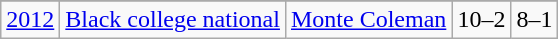<table class="wikitable">
<tr>
</tr>
<tr>
<td><a href='#'>2012</a></td>
<td><a href='#'>Black college national</a></td>
<td><a href='#'>Monte Coleman</a></td>
<td>10–2</td>
<td>8–1</td>
</tr>
</table>
